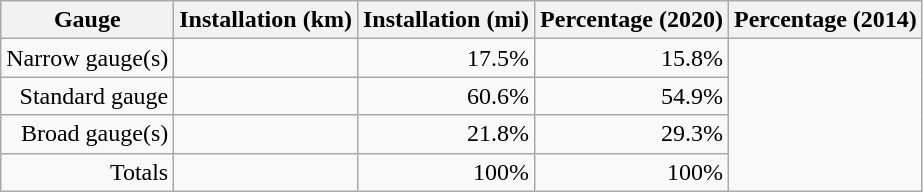<table class="wikitable sortable" style="text-align:right">
<tr>
<th scope="col">Gauge</th>
<th scope="col">Installation (km)</th>
<th scope="col" class="unsortable">Installation (mi)</th>
<th scope="col">Percentage (2020)</th>
<th scope="col">Percentage (2014)</th>
</tr>
<tr>
<td>Narrow gauge(s)</td>
<td> </td>
<td>17.5%</td>
<td>15.8%</td>
</tr>
<tr>
<td>Standard gauge</td>
<td> </td>
<td>60.6%</td>
<td>54.9%</td>
</tr>
<tr>
<td>Broad gauge(s)</td>
<td> </td>
<td>21.8%</td>
<td>29.3%</td>
</tr>
<tr class="sortbottom">
<td>Totals</td>
<td></td>
<td>100%</td>
<td>100%</td>
</tr>
</table>
